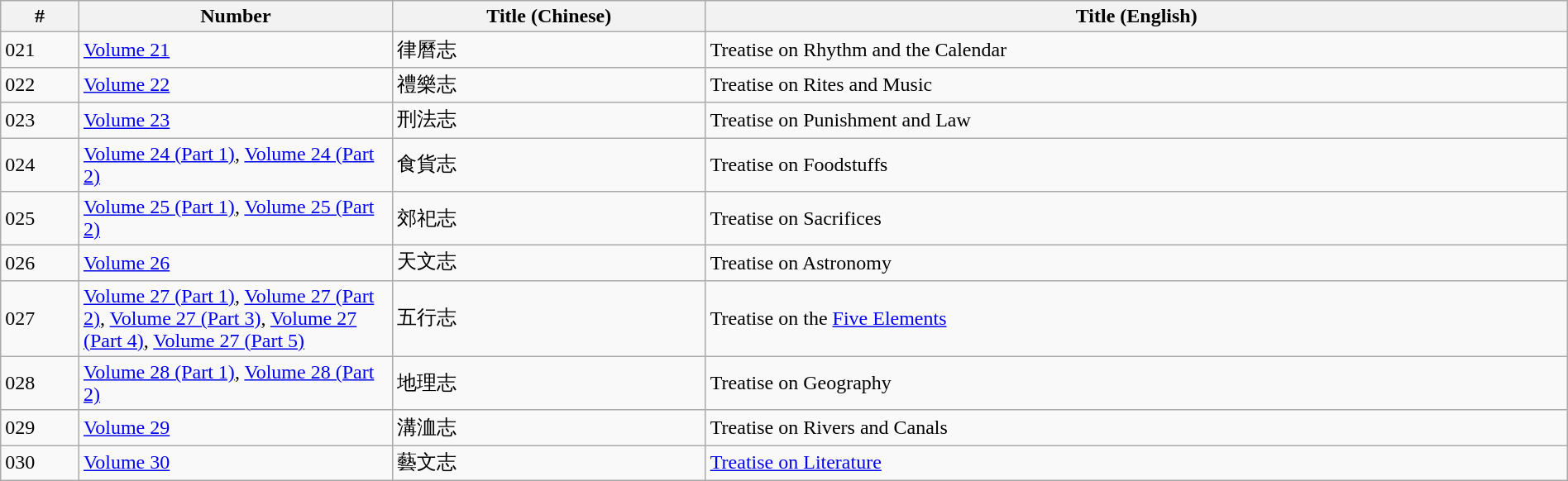<table class=wikitable width=100%>
<tr>
<th width=5%>#</th>
<th width=20%>Number</th>
<th width=20%>Title (Chinese)</th>
<th width=55%>Title (English)</th>
</tr>
<tr>
<td>021</td>
<td><a href='#'>Volume 21</a></td>
<td>律曆志</td>
<td>Treatise on Rhythm and the Calendar</td>
</tr>
<tr>
<td>022</td>
<td><a href='#'>Volume 22</a></td>
<td>禮樂志</td>
<td>Treatise on Rites and Music</td>
</tr>
<tr>
<td>023</td>
<td><a href='#'>Volume 23</a></td>
<td>刑法志</td>
<td>Treatise on Punishment and Law</td>
</tr>
<tr>
<td>024</td>
<td><a href='#'>Volume 24 (Part 1)</a>, <a href='#'>Volume 24 (Part 2)</a></td>
<td>食貨志</td>
<td>Treatise on Foodstuffs</td>
</tr>
<tr>
<td>025</td>
<td><a href='#'>Volume 25 (Part 1)</a>, <a href='#'>Volume 25 (Part 2)</a></td>
<td>郊祀志</td>
<td>Treatise on Sacrifices</td>
</tr>
<tr>
<td>026</td>
<td><a href='#'>Volume 26</a></td>
<td>天文志</td>
<td>Treatise on Astronomy</td>
</tr>
<tr>
<td>027</td>
<td><a href='#'>Volume 27 (Part 1)</a>, <a href='#'>Volume 27 (Part 2)</a>, <a href='#'>Volume 27 (Part 3)</a>, <a href='#'>Volume 27 (Part 4)</a>, <a href='#'>Volume 27 (Part 5)</a></td>
<td>五行志</td>
<td>Treatise on the <a href='#'>Five Elements</a></td>
</tr>
<tr>
<td>028</td>
<td><a href='#'>Volume 28 (Part 1)</a>, <a href='#'>Volume 28 (Part 2)</a></td>
<td>地理志</td>
<td>Treatise on Geography</td>
</tr>
<tr>
<td>029</td>
<td><a href='#'>Volume 29</a></td>
<td>溝洫志</td>
<td>Treatise on Rivers and Canals</td>
</tr>
<tr>
<td>030</td>
<td><a href='#'>Volume 30</a></td>
<td>藝文志</td>
<td><a href='#'>Treatise on Literature</a></td>
</tr>
</table>
